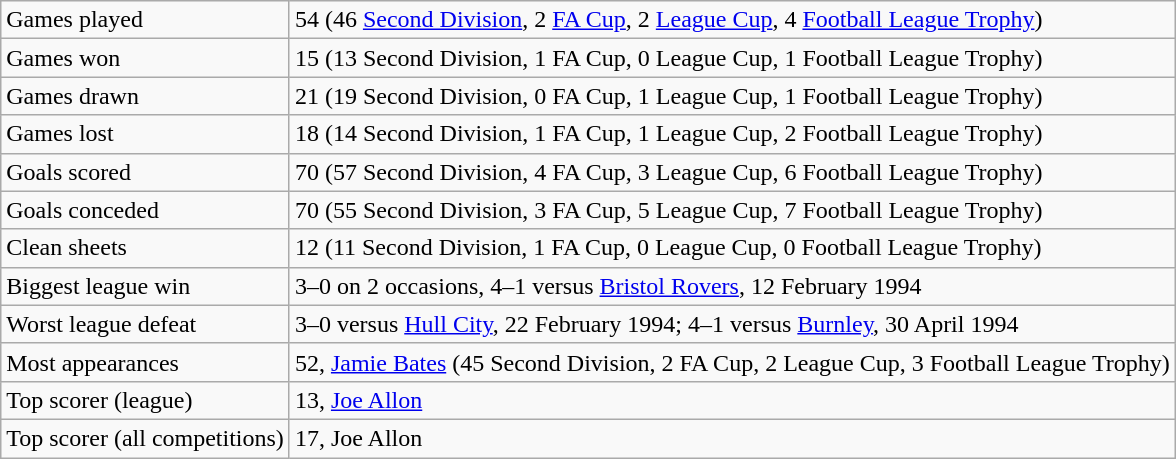<table class="wikitable">
<tr>
<td>Games played</td>
<td>54 (46 <a href='#'>Second Division</a>, 2 <a href='#'>FA Cup</a>, 2 <a href='#'>League Cup</a>, 4 <a href='#'>Football League Trophy</a>)</td>
</tr>
<tr>
<td>Games won</td>
<td>15 (13 Second Division, 1 FA Cup, 0 League Cup, 1 Football League Trophy)</td>
</tr>
<tr>
<td>Games drawn</td>
<td>21 (19 Second Division, 0 FA Cup, 1 League Cup, 1 Football League Trophy)</td>
</tr>
<tr>
<td>Games lost</td>
<td>18 (14 Second Division, 1 FA Cup, 1 League Cup, 2 Football League Trophy)</td>
</tr>
<tr>
<td>Goals scored</td>
<td>70 (57 Second Division, 4 FA Cup, 3 League Cup, 6 Football League Trophy)</td>
</tr>
<tr>
<td>Goals conceded</td>
<td>70 (55 Second Division, 3 FA Cup, 5 League Cup, 7 Football League Trophy)</td>
</tr>
<tr>
<td>Clean sheets</td>
<td>12 (11 Second Division, 1 FA Cup, 0 League Cup, 0 Football League Trophy)</td>
</tr>
<tr>
<td>Biggest league win</td>
<td>3–0 on 2 occasions, 4–1 versus <a href='#'>Bristol Rovers</a>, 12 February 1994</td>
</tr>
<tr>
<td>Worst league defeat</td>
<td>3–0 versus <a href='#'>Hull City</a>, 22 February 1994; 4–1 versus <a href='#'>Burnley</a>, 30 April 1994</td>
</tr>
<tr>
<td>Most appearances</td>
<td>52, <a href='#'>Jamie Bates</a> (45 Second Division, 2 FA Cup, 2 League Cup, 3 Football League Trophy)</td>
</tr>
<tr>
<td>Top scorer (league)</td>
<td>13, <a href='#'>Joe Allon</a></td>
</tr>
<tr>
<td>Top scorer (all competitions)</td>
<td>17, Joe Allon</td>
</tr>
</table>
